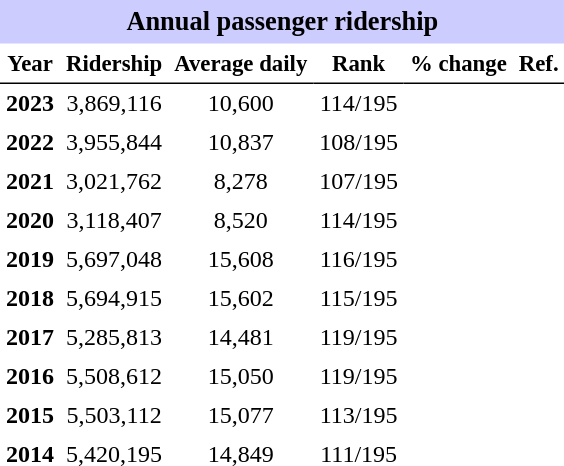<table class="toccolours" cellpadding="4" cellspacing="0" style="text-align:right;">
<tr>
<th colspan="6"  style="background-color:#ccf; background-color:#ccf; font-size:110%; text-align:center;">Annual passenger ridership</th>
</tr>
<tr style="font-size:95%; text-align:center">
<th style="border-bottom:1px solid black">Year</th>
<th style="border-bottom:1px solid black">Ridership</th>
<th style="border-bottom:1px solid black">Average daily</th>
<th style="border-bottom:1px solid black">Rank</th>
<th style="border-bottom:1px solid black">% change</th>
<th style="border-bottom:1px solid black">Ref.</th>
</tr>
<tr style="text-align:center;">
<td><strong>2023</strong></td>
<td>3,869,116</td>
<td>10,600</td>
<td>114/195</td>
<td></td>
<td></td>
</tr>
<tr style="text-align:center;">
<td><strong>2022</strong></td>
<td>3,955,844</td>
<td>10,837</td>
<td>108/195</td>
<td></td>
<td></td>
</tr>
<tr style="text-align:center;">
<td><strong>2021</strong></td>
<td>3,021,762</td>
<td>8,278</td>
<td>107/195</td>
<td></td>
<td></td>
</tr>
<tr style="text-align:center;">
<td><strong>2020</strong></td>
<td>3,118,407</td>
<td>8,520</td>
<td>114/195</td>
<td></td>
<td></td>
</tr>
<tr style="text-align:center;">
<td><strong>2019</strong></td>
<td>5,697,048</td>
<td>15,608</td>
<td>116/195</td>
<td></td>
<td></td>
</tr>
<tr style="text-align:center;">
<td><strong>2018</strong></td>
<td>5,694,915</td>
<td>15,602</td>
<td>115/195</td>
<td></td>
<td></td>
</tr>
<tr style="text-align:center;">
<td><strong>2017</strong></td>
<td>5,285,813</td>
<td>14,481</td>
<td>119/195</td>
<td></td>
<td></td>
</tr>
<tr style="text-align:center;">
<td><strong>2016</strong></td>
<td>5,508,612</td>
<td>15,050</td>
<td>119/195</td>
<td></td>
<td></td>
</tr>
<tr style="text-align:center;">
<td><strong>2015</strong></td>
<td>5,503,112</td>
<td>15,077</td>
<td>113/195</td>
<td></td>
<td></td>
</tr>
<tr style="text-align:center;">
<td><strong>2014</strong></td>
<td>5,420,195</td>
<td>14,849</td>
<td>111/195</td>
<td></td>
<td></td>
</tr>
</table>
